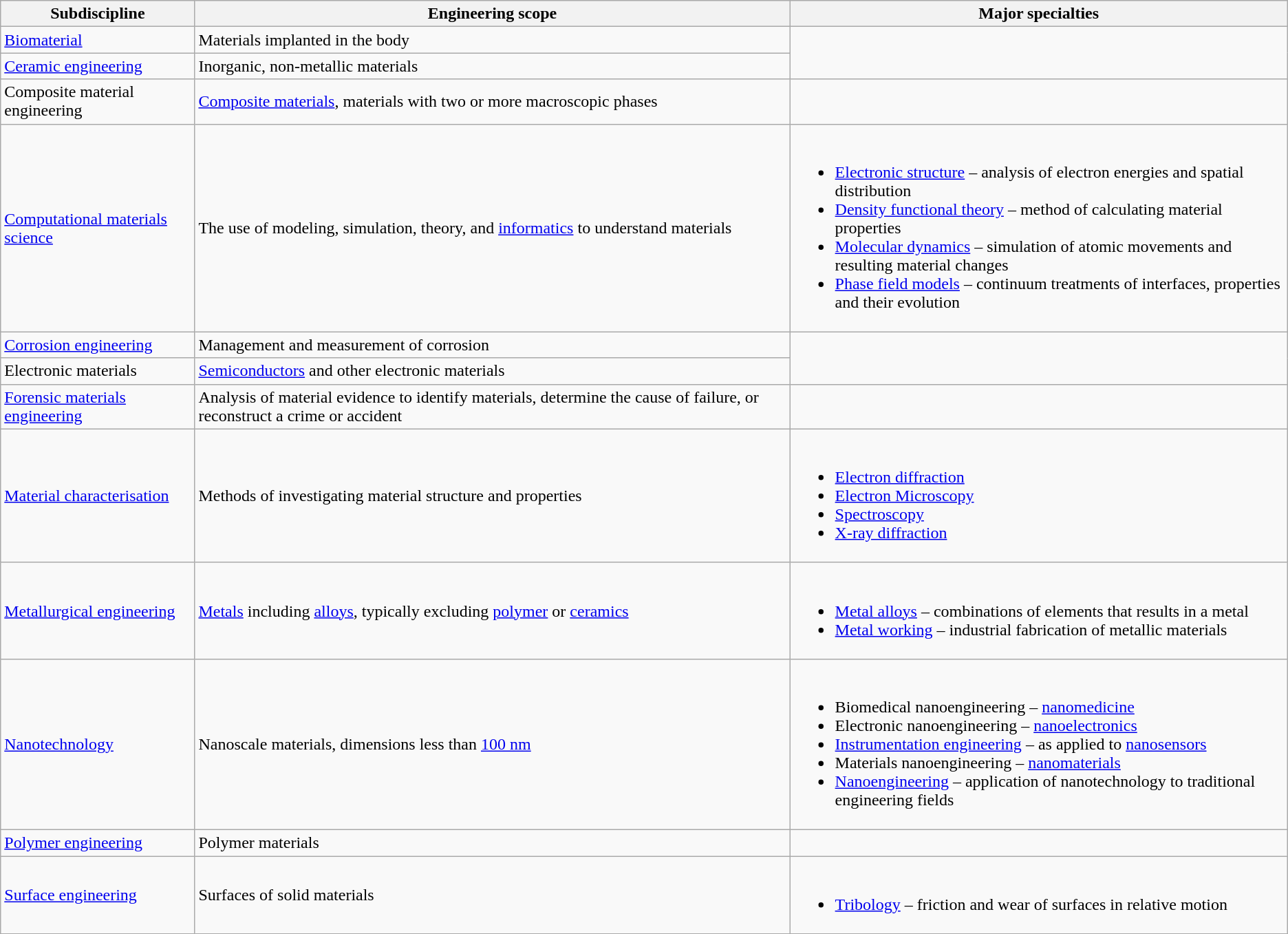<table class="wikitable sortable">
<tr>
<th>Subdiscipline</th>
<th>Engineering scope</th>
<th>Major specialties</th>
</tr>
<tr>
<td><a href='#'>Biomaterial</a></td>
<td>Materials implanted in the body</td>
</tr>
<tr>
<td><a href='#'>Ceramic engineering</a></td>
<td>Inorganic, non-metallic materials</td>
</tr>
<tr>
<td>Composite material engineering</td>
<td><a href='#'>Composite materials</a>, materials with two or more macroscopic phases</td>
<td></td>
</tr>
<tr>
<td><a href='#'>Computational materials science</a></td>
<td>The use of modeling, simulation, theory, and <a href='#'>informatics</a> to understand materials</td>
<td><br><ul><li><a href='#'>Electronic structure</a> – analysis of electron energies and spatial distribution</li><li><a href='#'>Density functional theory</a> – method of calculating material properties</li><li><a href='#'>Molecular dynamics</a> – simulation of atomic movements and resulting material changes</li><li><a href='#'>Phase field models</a> – continuum treatments of interfaces, properties and their evolution</li></ul></td>
</tr>
<tr>
<td><a href='#'>Corrosion engineering</a></td>
<td>Management and measurement of corrosion</td>
</tr>
<tr>
<td>Electronic materials</td>
<td><a href='#'>Semiconductors</a> and other electronic materials</td>
</tr>
<tr>
<td><a href='#'>Forensic materials engineering</a></td>
<td>Analysis of material evidence to identify materials, determine the cause of failure, or reconstruct a crime or accident</td>
<td></td>
</tr>
<tr>
<td><a href='#'>Material characterisation</a></td>
<td>Methods of investigating material structure and properties</td>
<td><br><ul><li><a href='#'>Electron diffraction</a></li><li><a href='#'>Electron Microscopy</a></li><li><a href='#'>Spectroscopy</a></li><li><a href='#'>X-ray diffraction</a></li></ul></td>
</tr>
<tr>
<td><a href='#'>Metallurgical engineering</a></td>
<td><a href='#'>Metals</a> including <a href='#'>alloys</a>, typically excluding <a href='#'>polymer</a> or <a href='#'>ceramics</a></td>
<td><br><ul><li><a href='#'>Metal alloys</a> – combinations of elements that results in a metal</li><li><a href='#'>Metal working</a> – industrial fabrication of metallic materials</li></ul></td>
</tr>
<tr>
<td><a href='#'>Nanotechnology</a></td>
<td>Nanoscale materials, dimensions less than <a href='#'>100 nm</a></td>
<td><br><ul><li>Biomedical nanoengineering – <a href='#'>nanomedicine</a></li><li>Electronic nanoengineering – <a href='#'>nanoelectronics</a></li><li><a href='#'>Instrumentation engineering</a> – as applied to <a href='#'>nanosensors</a></li><li>Materials nanoengineering – <a href='#'>nanomaterials</a></li><li><a href='#'>Nanoengineering</a> – application of nanotechnology to traditional engineering fields</li></ul></td>
</tr>
<tr>
<td><a href='#'>Polymer engineering</a></td>
<td>Polymer materials</td>
</tr>
<tr>
<td><a href='#'>Surface engineering</a></td>
<td>Surfaces of solid materials</td>
<td><br><ul><li><a href='#'>Tribology</a> – friction and wear of surfaces in relative motion</li></ul></td>
</tr>
</table>
